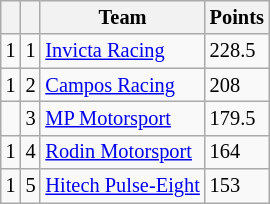<table class="wikitable" style="font-size: 85%;">
<tr>
<th></th>
<th></th>
<th>Team</th>
<th>Points</th>
</tr>
<tr>
<td align="left"> 1</td>
<td align="center">1</td>
<td> <a href='#'>Invicta Racing</a></td>
<td>228.5</td>
</tr>
<tr>
<td align="left"> 1</td>
<td align="center">2</td>
<td> <a href='#'>Campos Racing</a></td>
<td>208</td>
</tr>
<tr>
<td align="left"></td>
<td align="center">3</td>
<td> <a href='#'>MP Motorsport</a></td>
<td>179.5</td>
</tr>
<tr>
<td align="left"> 1</td>
<td align="center">4</td>
<td> <a href='#'>Rodin Motorsport</a></td>
<td>164</td>
</tr>
<tr>
<td align="left"> 1</td>
<td align="center">5</td>
<td> <a href='#'>Hitech Pulse-Eight</a></td>
<td>153</td>
</tr>
</table>
